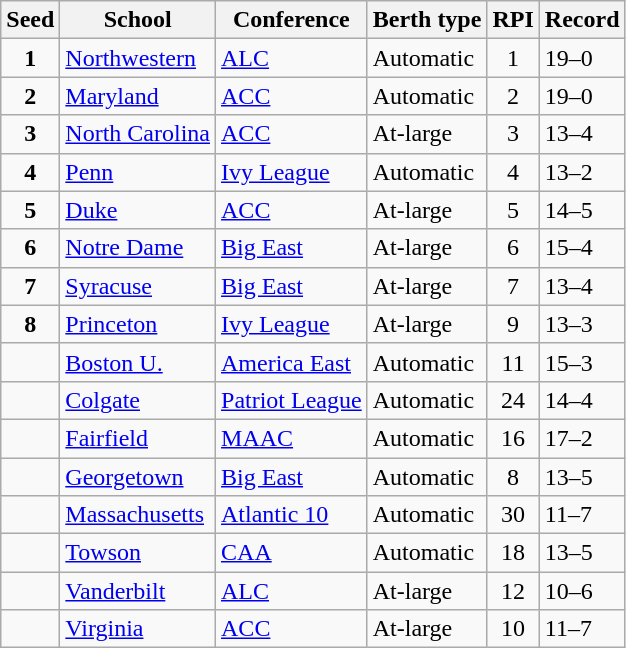<table class="wikitable sortable">
<tr>
<th>Seed</th>
<th>School</th>
<th>Conference</th>
<th>Berth type</th>
<th>RPI</th>
<th>Record</th>
</tr>
<tr>
<td align=center><strong>1</strong></td>
<td><a href='#'>Northwestern</a></td>
<td><a href='#'>ALC</a></td>
<td>Automatic</td>
<td align=center>1</td>
<td>19–0</td>
</tr>
<tr>
<td align=center><strong>2</strong></td>
<td><a href='#'>Maryland</a></td>
<td><a href='#'>ACC</a></td>
<td>Automatic</td>
<td align=center>2</td>
<td>19–0</td>
</tr>
<tr>
<td align=center><strong>3</strong></td>
<td><a href='#'>North Carolina</a></td>
<td><a href='#'>ACC</a></td>
<td>At-large</td>
<td align=center>3</td>
<td>13–4</td>
</tr>
<tr>
<td align=center><strong>4</strong></td>
<td><a href='#'>Penn</a></td>
<td><a href='#'>Ivy League</a></td>
<td>Automatic</td>
<td align=center>4</td>
<td>13–2</td>
</tr>
<tr>
<td align=center><strong>5</strong></td>
<td><a href='#'>Duke</a></td>
<td><a href='#'>ACC</a></td>
<td>At-large</td>
<td align=center>5</td>
<td>14–5</td>
</tr>
<tr>
<td align=center><strong>6</strong></td>
<td><a href='#'>Notre Dame</a></td>
<td><a href='#'>Big East</a></td>
<td>At-large</td>
<td align=center>6</td>
<td>15–4</td>
</tr>
<tr>
<td align=center><strong>7</strong></td>
<td><a href='#'>Syracuse</a></td>
<td><a href='#'>Big East</a></td>
<td>At-large</td>
<td align=center>7</td>
<td>13–4</td>
</tr>
<tr>
<td align=center><strong>8</strong></td>
<td><a href='#'>Princeton</a></td>
<td><a href='#'>Ivy League</a></td>
<td>At-large</td>
<td align=center>9</td>
<td>13–3</td>
</tr>
<tr>
<td></td>
<td><a href='#'>Boston U.</a></td>
<td><a href='#'>America East</a></td>
<td>Automatic</td>
<td align=center>11</td>
<td>15–3</td>
</tr>
<tr>
<td></td>
<td><a href='#'>Colgate</a></td>
<td><a href='#'>Patriot League</a></td>
<td>Automatic</td>
<td align=center>24</td>
<td>14–4</td>
</tr>
<tr>
<td></td>
<td><a href='#'>Fairfield</a></td>
<td><a href='#'>MAAC</a></td>
<td>Automatic</td>
<td align=center>16</td>
<td>17–2</td>
</tr>
<tr>
<td></td>
<td><a href='#'>Georgetown</a></td>
<td><a href='#'>Big East</a></td>
<td>Automatic</td>
<td align=center>8</td>
<td>13–5</td>
</tr>
<tr>
<td></td>
<td><a href='#'>Massachusetts</a></td>
<td><a href='#'>Atlantic 10</a></td>
<td>Automatic</td>
<td align=center>30</td>
<td>11–7</td>
</tr>
<tr>
<td></td>
<td><a href='#'>Towson</a></td>
<td><a href='#'>CAA</a></td>
<td>Automatic</td>
<td align=center>18</td>
<td>13–5</td>
</tr>
<tr>
<td></td>
<td><a href='#'>Vanderbilt</a></td>
<td><a href='#'>ALC</a></td>
<td>At-large</td>
<td align=center>12</td>
<td>10–6</td>
</tr>
<tr>
<td></td>
<td><a href='#'>Virginia</a></td>
<td><a href='#'>ACC</a></td>
<td>At-large</td>
<td align=center>10</td>
<td>11–7</td>
</tr>
</table>
